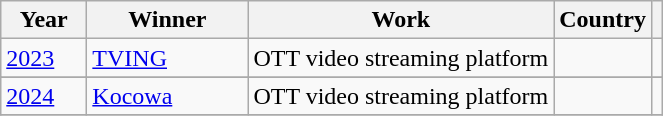<table class="wikitable" | align=center>
<tr>
<th style="width:50px">Year</th>
<th style="width:100px">Winner</th>
<th>Work</th>
<th>Country</th>
<th></th>
</tr>
<tr>
<td rowspan="1"><a href='#'>2023</a></td>
<td><a href='#'>TVING</a></td>
<td>OTT video streaming platform</td>
<td></td>
<td style="text-align: center;"></td>
</tr>
<tr>
</tr>
<tr>
<td><a href='#'>2024</a></td>
<td><a href='#'>Kocowa</a></td>
<td>OTT video streaming platform</td>
<td></td>
<td style="text-align: center;"></td>
</tr>
<tr>
</tr>
</table>
